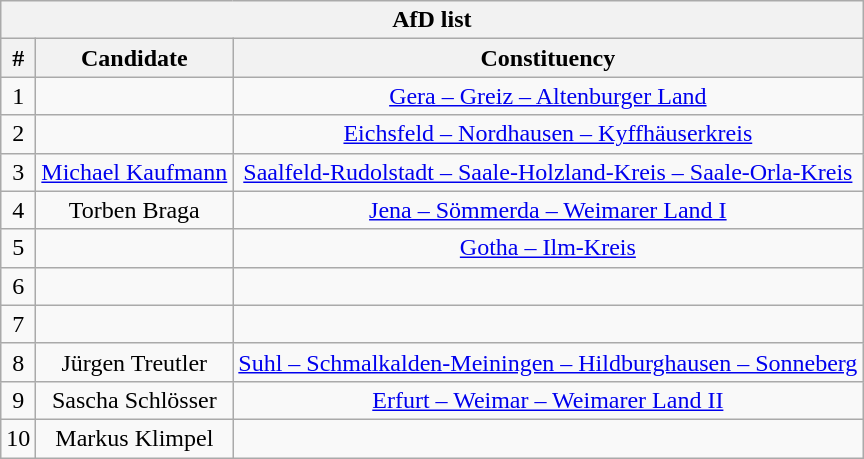<table class="wikitable mw-collapsible mw-collapsed" style="text-align:center">
<tr>
<th colspan=3>AfD list</th>
</tr>
<tr>
<th>#</th>
<th>Candidate</th>
<th>Constituency</th>
</tr>
<tr>
<td>1</td>
<td></td>
<td><a href='#'>Gera – Greiz – Altenburger Land</a></td>
</tr>
<tr>
<td>2</td>
<td></td>
<td><a href='#'>Eichsfeld – Nordhausen – Kyffhäuserkreis</a></td>
</tr>
<tr>
<td>3</td>
<td><a href='#'>Michael Kaufmann</a></td>
<td><a href='#'>Saalfeld-Rudolstadt – Saale-Holzland-Kreis – Saale-Orla-Kreis</a></td>
</tr>
<tr>
<td>4</td>
<td>Torben Braga</td>
<td><a href='#'>Jena – Sömmerda – Weimarer Land I</a></td>
</tr>
<tr>
<td>5</td>
<td></td>
<td><a href='#'>Gotha – Ilm-Kreis</a></td>
</tr>
<tr>
<td>6</td>
<td></td>
<td></td>
</tr>
<tr>
<td>7</td>
<td></td>
<td></td>
</tr>
<tr>
<td>8</td>
<td>Jürgen Treutler</td>
<td><a href='#'>Suhl – Schmalkalden-Meiningen – Hildburghausen – Sonneberg</a></td>
</tr>
<tr>
<td>9</td>
<td>Sascha Schlösser</td>
<td><a href='#'>Erfurt – Weimar – Weimarer Land II</a></td>
</tr>
<tr>
<td>10</td>
<td>Markus Klimpel</td>
<td></td>
</tr>
</table>
